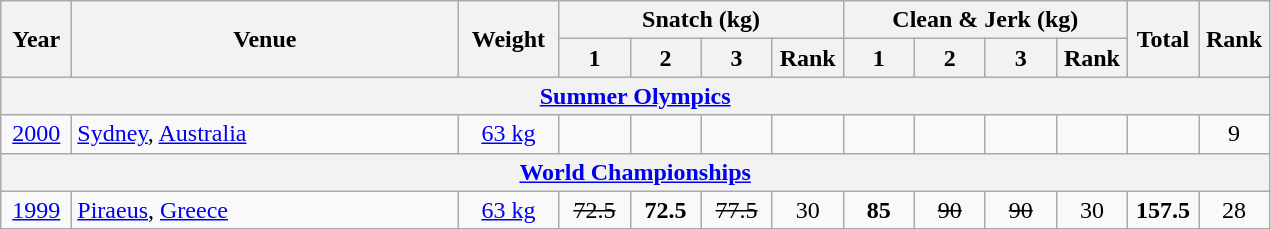<table class = "wikitable" style="text-align:center;">
<tr>
<th rowspan=2 width=40>Year</th>
<th rowspan=2 width=250>Venue</th>
<th rowspan=2 width=60>Weight</th>
<th colspan=4>Snatch (kg)</th>
<th colspan=4>Clean & Jerk (kg)</th>
<th rowspan=2 width=40>Total</th>
<th rowspan=2 width=40>Rank</th>
</tr>
<tr>
<th width=40>1</th>
<th width=40>2</th>
<th width=40>3</th>
<th width=40>Rank</th>
<th width=40>1</th>
<th width=40>2</th>
<th width=40>3</th>
<th width=40>Rank</th>
</tr>
<tr>
<th colspan=13><a href='#'>Summer Olympics</a></th>
</tr>
<tr>
<td><a href='#'>2000</a></td>
<td align=left> <a href='#'>Sydney</a>, <a href='#'>Australia</a></td>
<td><a href='#'>63 kg</a></td>
<td></td>
<td></td>
<td></td>
<td></td>
<td></td>
<td></td>
<td></td>
<td></td>
<td></td>
<td>9</td>
</tr>
<tr>
<th colspan=13><a href='#'>World Championships</a></th>
</tr>
<tr>
<td><a href='#'>1999</a></td>
<td align=left> <a href='#'>Piraeus</a>, <a href='#'>Greece</a></td>
<td><a href='#'>63 kg</a></td>
<td><s>72.5</s></td>
<td><strong>72.5</strong></td>
<td><s>77.5</s></td>
<td>30</td>
<td><strong>85</strong></td>
<td><s>90</s></td>
<td><s>90</s></td>
<td>30</td>
<td><strong>157.5</strong></td>
<td>28</td>
</tr>
</table>
